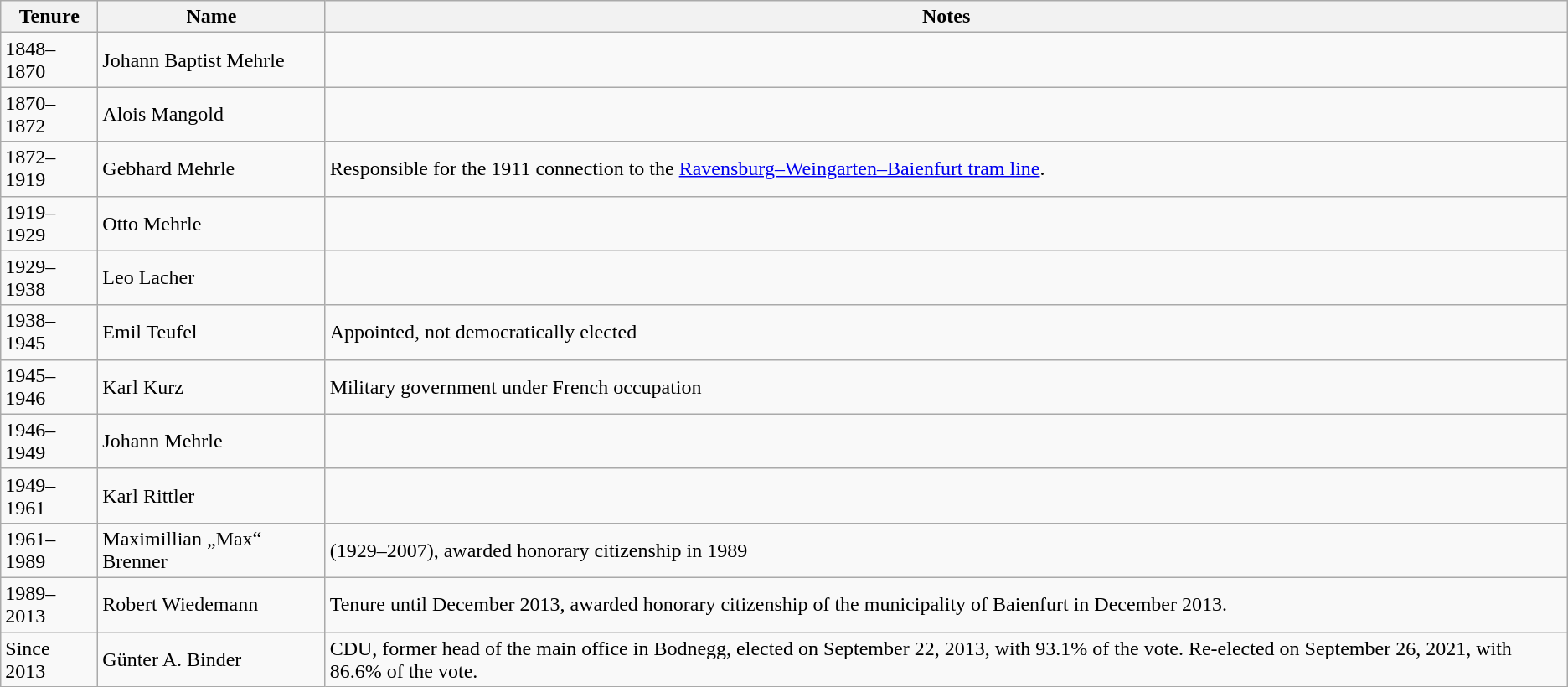<table class="wikitable">
<tr>
<th>Tenure</th>
<th>Name</th>
<th>Notes</th>
</tr>
<tr>
<td>1848–1870</td>
<td>Johann Baptist Mehrle</td>
<td></td>
</tr>
<tr>
<td>1870–1872</td>
<td>Alois Mangold</td>
<td></td>
</tr>
<tr>
<td>1872–1919</td>
<td>Gebhard Mehrle</td>
<td>Responsible for the 1911 connection to the <a href='#'>Ravensburg–Weingarten–Baienfurt tram line</a>.</td>
</tr>
<tr>
<td>1919–1929</td>
<td>Otto Mehrle</td>
<td></td>
</tr>
<tr>
<td>1929–1938</td>
<td>Leo Lacher</td>
<td></td>
</tr>
<tr>
<td>1938–1945</td>
<td>Emil Teufel</td>
<td>Appointed, not democratically elected</td>
</tr>
<tr>
<td>1945–1946</td>
<td>Karl Kurz</td>
<td>Military government under French occupation</td>
</tr>
<tr>
<td>1946–1949</td>
<td>Johann Mehrle</td>
<td></td>
</tr>
<tr>
<td>1949–1961</td>
<td>Karl Rittler</td>
<td></td>
</tr>
<tr>
<td>1961–1989</td>
<td>Maximillian „Max“ Brenner</td>
<td>(1929–2007), awarded honorary citizenship in 1989</td>
</tr>
<tr>
<td>1989–2013</td>
<td>Robert Wiedemann</td>
<td>Tenure until December 2013, awarded honorary citizenship of the municipality of Baienfurt in December 2013.</td>
</tr>
<tr>
<td>Since 2013</td>
<td>Günter A. Binder</td>
<td>CDU, former head of the main office in Bodnegg, elected on September 22, 2013, with 93.1% of the vote. Re-elected on September 26, 2021, with 86.6% of the vote.</td>
</tr>
</table>
